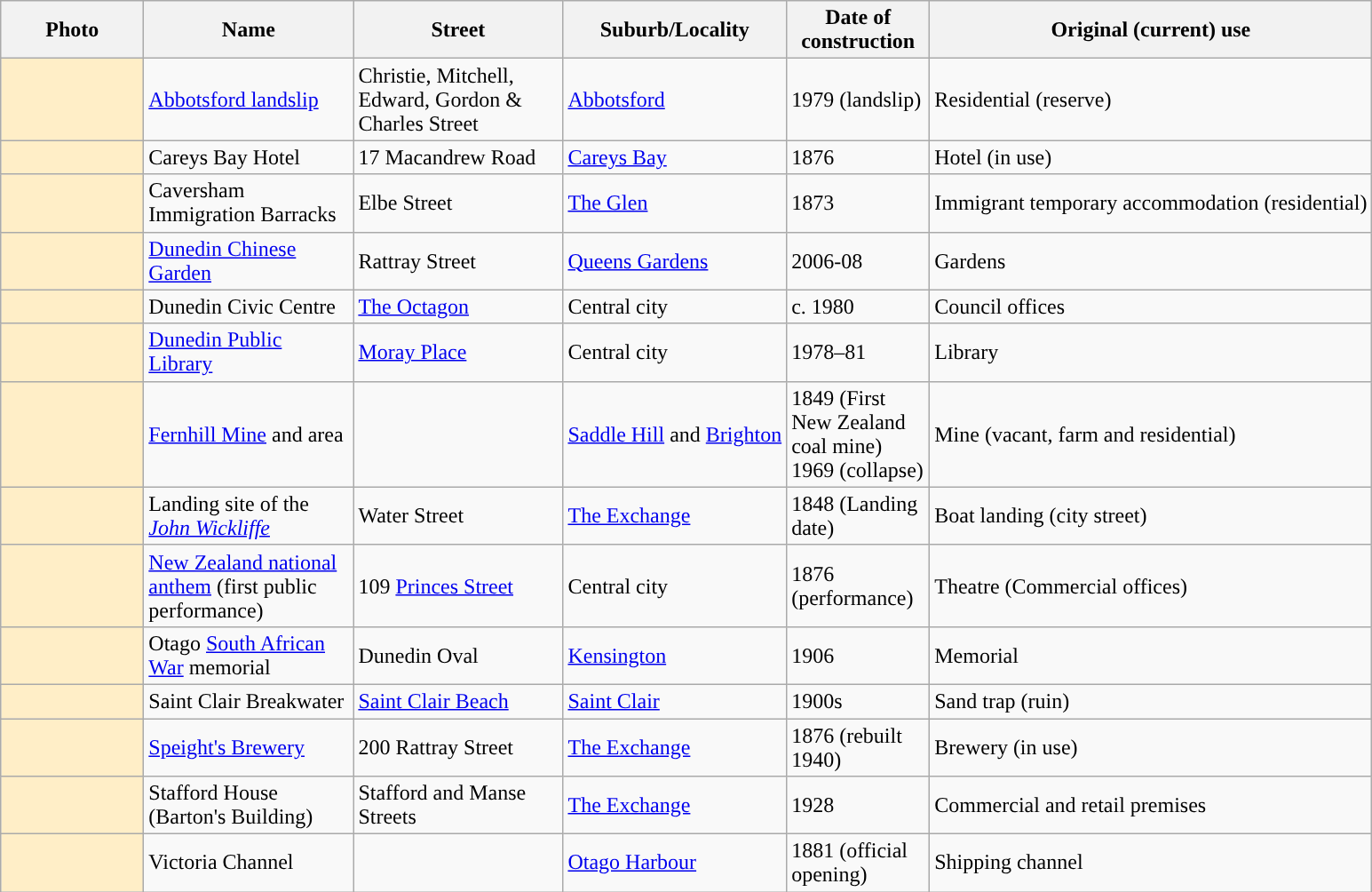<table class="wikitable sortable">
<tr>
<th scope="col" style="width: 100px;">Photo</th>
<th scope="col" style="width: 150px;">Name</th>
<th scope="col" style="width: 150px;">Street</th>
<th>Suburb/Locality</th>
<th scope="col" style="width: 100px;">Date of construction</th>
<th>Original (current) use</th>
</tr>
<tr>
<td style="background:#FFEEC7"></td>
<td><a href='#'>Abbotsford landslip</a></td>
<td>Christie, Mitchell, Edward,  Gordon & Charles Street</td>
<td><a href='#'>Abbotsford</a></td>
<td>1979 (landslip)</td>
<td>Residential (reserve)</td>
</tr>
<tr>
<td style="background:#FFEEC7"></td>
<td>Careys Bay Hotel</td>
<td>17 Macandrew Road</td>
<td><a href='#'>Careys Bay</a></td>
<td>1876</td>
<td>Hotel (in use)</td>
</tr>
<tr>
<td style="background:#FFEEC7"></td>
<td>Caversham Immigration Barracks</td>
<td>Elbe Street</td>
<td><a href='#'>The Glen</a></td>
<td>1873</td>
<td>Immigrant temporary accommodation (residential)</td>
</tr>
<tr>
<td style="background:#FFEEC7"></td>
<td><a href='#'>Dunedin Chinese Garden</a></td>
<td>Rattray Street</td>
<td><a href='#'>Queens Gardens</a></td>
<td>2006-08</td>
<td>Gardens</td>
</tr>
<tr>
<td style="background:#FFEEC7"></td>
<td>Dunedin Civic Centre</td>
<td><a href='#'>The Octagon</a></td>
<td>Central city</td>
<td>c. 1980</td>
<td>Council offices</td>
</tr>
<tr>
<td style="background:#FFEEC7"></td>
<td><a href='#'>Dunedin Public Library</a></td>
<td><a href='#'>Moray Place</a></td>
<td>Central city</td>
<td>1978–81</td>
<td>Library</td>
</tr>
<tr>
<td style="background:#FFEEC7"></td>
<td><a href='#'>Fernhill Mine</a> and area</td>
<td></td>
<td><a href='#'>Saddle Hill</a> and <a href='#'>Brighton</a></td>
<td>1849 (First New Zealand coal mine) 1969 (collapse)</td>
<td>Mine (vacant, farm and residential)</td>
</tr>
<tr>
<td style="background:#FFEEC7"></td>
<td>Landing site of the <a href='#'><em>John Wickliffe</em></a></td>
<td>Water Street</td>
<td><a href='#'>The Exchange</a></td>
<td>1848 (Landing date)</td>
<td>Boat landing (city street)</td>
</tr>
<tr>
<td style="background:#FFEEC7"></td>
<td><a href='#'>New Zealand national anthem</a> (first public performance)</td>
<td>109 <a href='#'>Princes Street</a></td>
<td>Central city</td>
<td>1876 (performance)</td>
<td>Theatre (Commercial offices)</td>
</tr>
<tr>
<td style="background:#FFEEC7"></td>
<td>Otago <a href='#'>South African War</a> memorial</td>
<td>Dunedin Oval</td>
<td><a href='#'>Kensington</a></td>
<td>1906</td>
<td>Memorial</td>
</tr>
<tr>
<td style="background:#FFEEC7"></td>
<td>Saint Clair Breakwater</td>
<td><a href='#'>Saint Clair Beach</a></td>
<td><a href='#'>Saint Clair</a></td>
<td>1900s</td>
<td>Sand trap (ruin)</td>
</tr>
<tr>
<td style="background:#FFEEC7"></td>
<td><a href='#'>Speight's Brewery</a></td>
<td>200 Rattray Street</td>
<td><a href='#'>The Exchange</a></td>
<td>1876 (rebuilt 1940)</td>
<td>Brewery (in use)</td>
</tr>
<tr>
<td style="background:#FFEEC7"></td>
<td>Stafford House (Barton's Building)</td>
<td>Stafford and Manse Streets</td>
<td><a href='#'>The Exchange</a></td>
<td>1928</td>
<td>Commercial and retail premises</td>
</tr>
<tr>
<td style="background:#FFEEC7"></td>
<td>Victoria Channel</td>
<td></td>
<td><a href='#'>Otago Harbour</a></td>
<td>1881 (official opening)</td>
<td>Shipping channel</td>
</tr>
</table>
